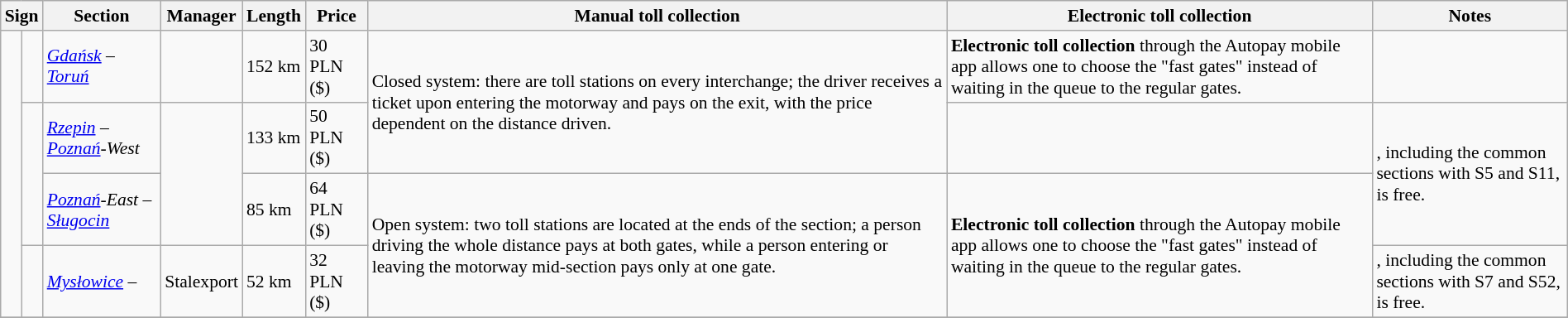<table class="wikitable" style="margin:auto; align:center; text-align:left; font-size: 90%;"">
<tr>
<th colspan="2">Sign</th>
<th>Section</th>
<th>Manager</th>
<th>Length</th>
<th>Price</th>
<th>Manual toll collection</th>
<th>Electronic toll collection</th>
<th>Notes</th>
</tr>
<tr>
<td rowspan="4"></td>
<td></td>
<td><em><a href='#'>Gdańsk</a></em> – <em><a href='#'>Toruń</a></em></td>
<td></td>
<td>152 km</td>
<td>30 PLN ($)</td>
<td rowspan="2">Closed system: there are toll stations on every interchange; the driver receives a ticket upon entering the motorway and pays on the exit, with the price dependent on the distance driven.</td>
<td><strong>Electronic toll collection</strong> through the Autopay mobile app allows one to choose the "fast gates" instead of waiting in the queue to the regular gates.</td>
<td></td>
</tr>
<tr>
<td rowspan="2"></td>
<td><em><a href='#'>Rzepin</a></em> – <em><a href='#'>Poznań</a>-West</em></td>
<td rowspan="2"></td>
<td>133 km</td>
<td>50 PLN ($)</td>
<td></td>
<td rowspan="2">, including the common sections with S5 and S11, is free.</td>
</tr>
<tr>
<td><em><a href='#'>Poznań</a>-East</em> – <em><a href='#'>Sługocin</a></em></td>
<td>85 km</td>
<td>64 PLN ($)</td>
<td rowspan="2">Open system: two toll stations are located at the ends of the section; a person driving the whole distance pays at both gates, while a person entering or leaving the motorway mid-section pays only at one gate.</td>
<td rowspan="2"><strong>Electronic toll collection</strong> through the Autopay mobile app allows one to choose the "fast gates" instead of waiting in the queue to the regular gates.</td>
</tr>
<tr>
<td></td>
<td><em><a href='#'>Mysłowice</a></em> – </td>
<td>Stalexport</td>
<td>52 km</td>
<td>32 PLN ($)</td>
<td>, including the common sections with S7 and S52, is free.</td>
</tr>
<tr>
</tr>
</table>
